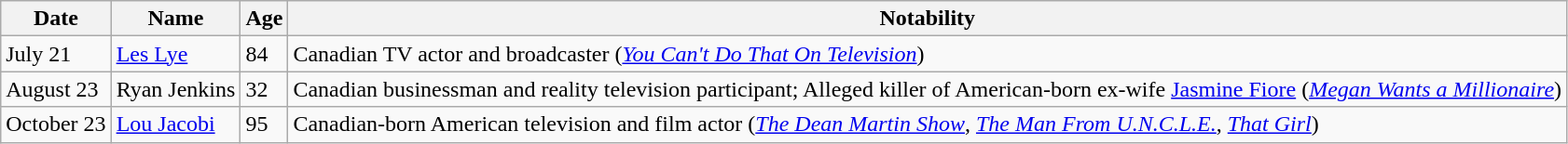<table class="wikitable">
<tr>
<th>Date</th>
<th>Name</th>
<th>Age</th>
<th>Notability</th>
</tr>
<tr>
<td>July 21</td>
<td><a href='#'>Les Lye</a></td>
<td>84</td>
<td>Canadian TV actor and broadcaster (<em><a href='#'>You Can't Do That On Television</a></em>)</td>
</tr>
<tr>
<td>August 23</td>
<td>Ryan Jenkins</td>
<td>32</td>
<td>Canadian businessman and reality television participant; Alleged killer of American-born ex-wife <a href='#'>Jasmine Fiore</a> (<em><a href='#'>Megan Wants a Millionaire</a></em>)</td>
</tr>
<tr>
<td>October 23</td>
<td><a href='#'>Lou Jacobi</a></td>
<td>95</td>
<td>Canadian-born American television and film actor (<em><a href='#'>The Dean Martin Show</a></em>, <em><a href='#'>The Man From U.N.C.L.E.</a></em>, <em><a href='#'>That Girl</a></em>) </td>
</tr>
</table>
